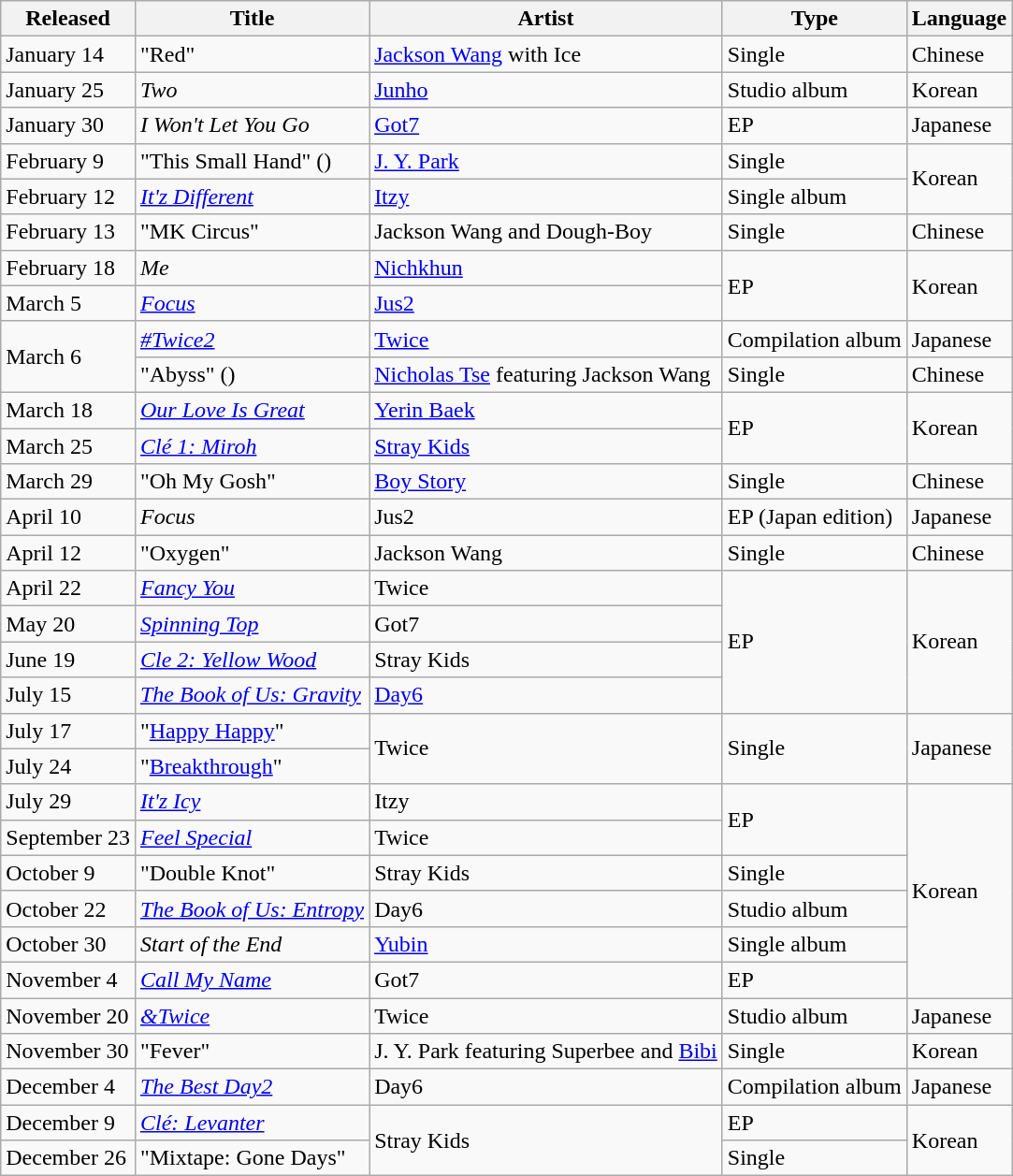<table class="wikitable plainrowheaders">
<tr>
<th scope="col">Released</th>
<th scope="col">Title</th>
<th scope="col">Artist</th>
<th scope="col">Type</th>
<th scope="col">Language</th>
</tr>
<tr>
<td>January 14</td>
<td>"Red"</td>
<td><a href='#'>Jackson Wang</a> with Ice</td>
<td>Single</td>
<td>Chinese</td>
</tr>
<tr>
<td>January 25</td>
<td><em>Two</em></td>
<td><a href='#'>Junho</a></td>
<td>Studio album</td>
<td>Korean</td>
</tr>
<tr>
<td>January 30</td>
<td><em>I Won't Let You Go</em></td>
<td><a href='#'>Got7</a></td>
<td>EP</td>
<td>Japanese</td>
</tr>
<tr>
<td>February 9</td>
<td>"This Small Hand" ()</td>
<td><a href='#'>J. Y. Park</a></td>
<td>Single</td>
<td rowspan="2">Korean</td>
</tr>
<tr>
<td>February 12</td>
<td><em><a href='#'>It'z Different</a></em></td>
<td><a href='#'>Itzy</a></td>
<td>Single album</td>
</tr>
<tr>
<td>February 13</td>
<td>"MK Circus"</td>
<td>Jackson Wang and Dough-Boy</td>
<td>Single</td>
<td>Chinese</td>
</tr>
<tr>
<td>February 18</td>
<td><em>Me</em></td>
<td><a href='#'>Nichkhun</a></td>
<td rowspan="2">EP</td>
<td rowspan="2">Korean</td>
</tr>
<tr>
<td>March 5</td>
<td><em><a href='#'>Focus</a></em></td>
<td><a href='#'>Jus2</a></td>
</tr>
<tr>
<td rowspan="2">March 6</td>
<td><em><a href='#'>#Twice2</a></em></td>
<td><a href='#'>Twice</a></td>
<td>Compilation album</td>
<td>Japanese</td>
</tr>
<tr>
<td>"Abyss" ()</td>
<td><a href='#'>Nicholas Tse</a> featuring Jackson Wang</td>
<td>Single</td>
<td>Chinese</td>
</tr>
<tr>
<td>March 18</td>
<td><em><a href='#'>Our Love Is Great</a></em></td>
<td><a href='#'>Yerin Baek</a></td>
<td rowspan="2">EP</td>
<td rowspan="2">Korean</td>
</tr>
<tr>
<td>March 25</td>
<td><em><a href='#'>Clé 1: Miroh</a></em></td>
<td><a href='#'>Stray Kids</a></td>
</tr>
<tr>
<td>March 29</td>
<td>"Oh My Gosh"</td>
<td><a href='#'>Boy Story</a></td>
<td>Single</td>
<td>Chinese</td>
</tr>
<tr>
<td>April 10</td>
<td><em>Focus</em></td>
<td>Jus2</td>
<td>EP (Japan edition)</td>
<td>Japanese</td>
</tr>
<tr>
<td>April 12</td>
<td>"Oxygen"</td>
<td>Jackson Wang</td>
<td>Single</td>
<td>Chinese</td>
</tr>
<tr>
<td>April 22</td>
<td><em><a href='#'>Fancy You</a></em></td>
<td>Twice</td>
<td rowspan="4">EP</td>
<td rowspan="4">Korean</td>
</tr>
<tr>
<td>May 20</td>
<td><em><a href='#'>Spinning Top</a></em></td>
<td>Got7</td>
</tr>
<tr>
<td>June 19</td>
<td><em><a href='#'>Cle 2: Yellow Wood</a></em></td>
<td>Stray Kids</td>
</tr>
<tr>
<td>July 15</td>
<td><em><a href='#'>The Book of Us: Gravity</a></em></td>
<td><a href='#'>Day6</a></td>
</tr>
<tr>
<td>July 17</td>
<td>"<a href='#'>Happy Happy</a>"</td>
<td rowspan="2">Twice</td>
<td rowspan="2">Single</td>
<td rowspan="2">Japanese</td>
</tr>
<tr>
<td>July 24</td>
<td>"<a href='#'>Breakthrough</a>"</td>
</tr>
<tr>
<td>July 29</td>
<td><em><a href='#'>It'z Icy</a></em></td>
<td>Itzy</td>
<td rowspan="2">EP</td>
<td rowspan="6">Korean</td>
</tr>
<tr>
<td>September 23</td>
<td><em><a href='#'>Feel Special</a></em></td>
<td>Twice</td>
</tr>
<tr>
<td>October 9</td>
<td>"Double Knot"</td>
<td>Stray Kids</td>
<td>Single</td>
</tr>
<tr>
<td>October 22</td>
<td><em><a href='#'>The Book of Us: Entropy</a></em></td>
<td>Day6</td>
<td>Studio album</td>
</tr>
<tr>
<td>October 30</td>
<td><em>Start of the End</em></td>
<td><a href='#'>Yubin</a></td>
<td>Single album</td>
</tr>
<tr>
<td>November 4</td>
<td><em><a href='#'>Call My Name</a></em></td>
<td>Got7</td>
<td>EP</td>
</tr>
<tr>
<td>November 20</td>
<td><em><a href='#'>&Twice</a></em></td>
<td>Twice</td>
<td>Studio album</td>
<td>Japanese</td>
</tr>
<tr>
<td>November 30</td>
<td>"Fever"</td>
<td>J. Y. Park featuring Superbee and <a href='#'>Bibi</a></td>
<td>Single</td>
<td>Korean</td>
</tr>
<tr>
<td>December 4</td>
<td><em><a href='#'>The Best Day2</a></em></td>
<td>Day6</td>
<td>Compilation album</td>
<td>Japanese</td>
</tr>
<tr>
<td>December 9</td>
<td><em><a href='#'>Clé: Levanter</a></em></td>
<td rowspan="2">Stray Kids</td>
<td>EP</td>
<td rowspan="2">Korean</td>
</tr>
<tr>
<td>December 26</td>
<td>"Mixtape: Gone Days"</td>
<td>Single</td>
</tr>
</table>
